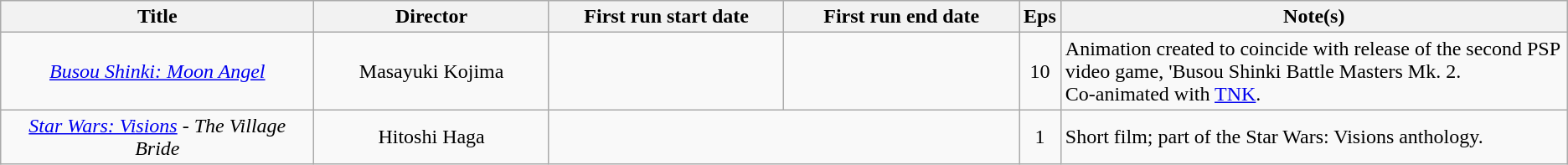<table class="wikitable sortable" style="text-align:center; margin=auto; ">
<tr>
<th scope="col" width=20%>Title</th>
<th scope="col" width=15%>Director</th>
<th scope="col" width=15%>First run start date</th>
<th scope="col" width=15%>First run end date</th>
<th scope="col" class="unsortable">Eps</th>
<th scope="col" class="unsortable">Note(s)</th>
</tr>
<tr>
<td><em><a href='#'>Busou Shinki: Moon Angel</a></em></td>
<td>Masayuki Kojima</td>
<td></td>
<td></td>
<td>10</td>
<td style="text-align:left;">Animation created to coincide with release of the second PSP video game, 'Busou Shinki Battle Masters Mk. 2. <br> Co-animated with <a href='#'>TNK</a>.</td>
</tr>
<tr>
<td><em><a href='#'>Star Wars: Visions</a> - The Village Bride</em></td>
<td>Hitoshi Haga</td>
<td colspan="2"></td>
<td>1</td>
<td style="text-align:left;">Short film; part of the Star Wars: Visions anthology.</td>
</tr>
</table>
